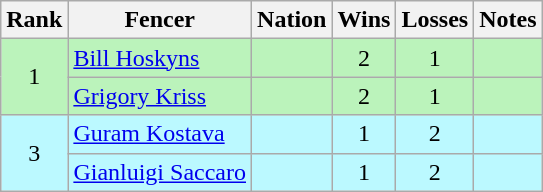<table class="wikitable sortable" style="text-align:center">
<tr>
<th>Rank</th>
<th>Fencer</th>
<th>Nation</th>
<th>Wins</th>
<th>Losses</th>
<th>Notes</th>
</tr>
<tr bgcolor=bbf3bb>
<td rowspan=2>1</td>
<td align=left><a href='#'>Bill Hoskyns</a></td>
<td align=left></td>
<td>2</td>
<td>1</td>
<td></td>
</tr>
<tr bgcolor=bbf3bb>
<td align=left><a href='#'>Grigory Kriss</a></td>
<td align=left></td>
<td>2</td>
<td>1</td>
<td></td>
</tr>
<tr bgcolor=bbf9ff>
<td rowspan=2>3</td>
<td align=left><a href='#'>Guram Kostava</a></td>
<td align=left></td>
<td>1</td>
<td>2</td>
<td></td>
</tr>
<tr bgcolor=bbf9ff>
<td align=left><a href='#'>Gianluigi Saccaro</a></td>
<td align=left></td>
<td>1</td>
<td>2</td>
<td></td>
</tr>
</table>
